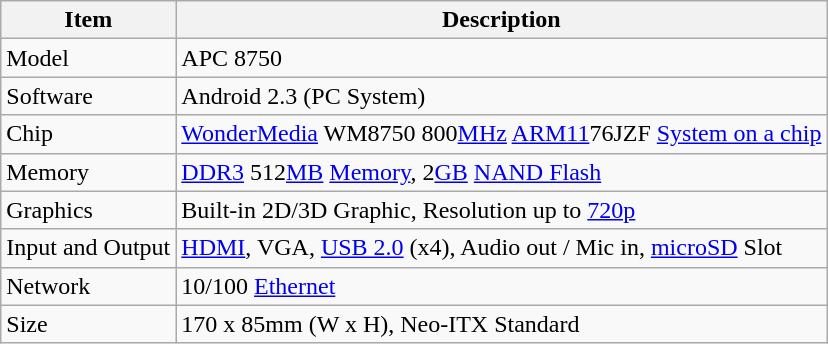<table class="wikitable">
<tr>
<th>Item</th>
<th>Description</th>
</tr>
<tr>
<td>Model</td>
<td>APC 8750</td>
</tr>
<tr>
<td>Software</td>
<td>Android 2.3 (PC System)</td>
</tr>
<tr>
<td>Chip</td>
<td><a href='#'>WonderMedia</a> WM8750 800<a href='#'>MHz</a> <a href='#'>ARM11</a>76JZF <a href='#'>System on a chip</a></td>
</tr>
<tr>
<td>Memory</td>
<td><a href='#'>DDR3</a> 512<a href='#'>MB</a> <a href='#'>Memory</a>, 2<a href='#'>GB</a> <a href='#'>NAND Flash</a></td>
</tr>
<tr>
<td>Graphics</td>
<td>Built-in 2D/3D Graphic, Resolution up to <a href='#'>720p</a></td>
</tr>
<tr>
<td>Input and Output</td>
<td><a href='#'>HDMI</a>, VGA, <a href='#'>USB 2.0</a> (x4), Audio out / Mic in, <a href='#'>microSD</a> Slot</td>
</tr>
<tr>
<td>Network</td>
<td>10/100 <a href='#'>Ethernet</a></td>
</tr>
<tr>
<td>Size</td>
<td>170 x 85mm (W x H), Neo-ITX Standard</td>
</tr>
</table>
